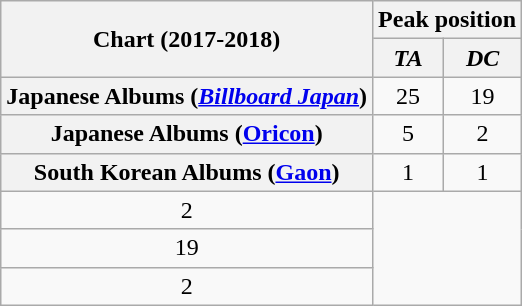<table class="wikitable sortable plainrowheaders" style="text-align:center">
<tr>
<th scope="col" rowspan="2">Chart (2017-2018)</th>
<th scope="col" colspan="2">Peak position</th>
</tr>
<tr>
<th><em>TA</em></th>
<th><em>DC</em></th>
</tr>
<tr>
<th scope="row">Japanese Albums (<em><a href='#'>Billboard Japan</a></em>)</th>
<td>25</td>
<td>19</td>
</tr>
<tr>
<th scope="row">Japanese Albums (<a href='#'>Oricon</a>)</th>
<td>5</td>
<td>2</td>
</tr>
<tr>
<th scope="row">South Korean Albums (<a href='#'>Gaon</a>)</th>
<td>1</td>
<td>1</td>
</tr>
<tr>
<td>2</td>
</tr>
<tr>
<td>19</td>
</tr>
<tr>
<td>2</td>
</tr>
</table>
